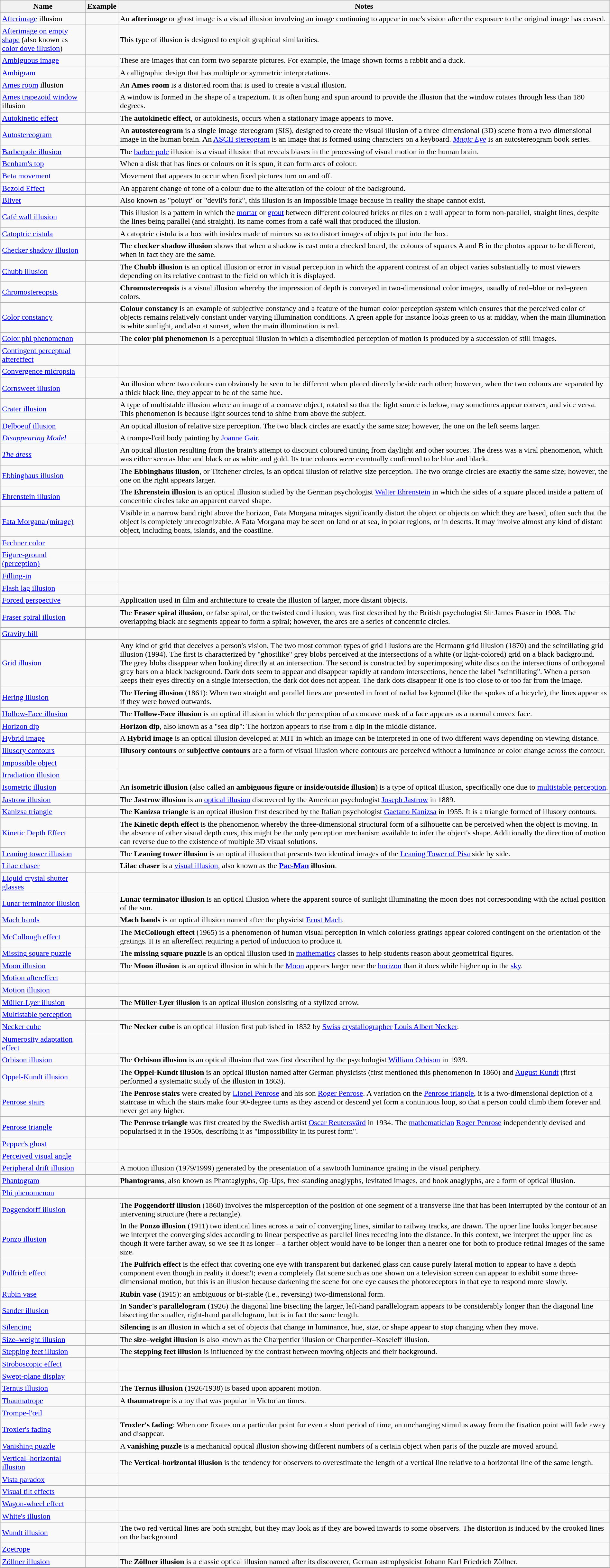<table class="wikitable sortable" style="width:100%; height:100%;" cellpadding="5">
<tr>
<th>Name</th>
<th>Example</th>
<th>Notes</th>
</tr>
<tr>
<td><a href='#'>Afterimage</a> illusion</td>
<td></td>
<td>An <strong>afterimage</strong> or ghost image is a visual illusion involving an image continuing to appear in one's vision after the exposure to the original image has ceased.</td>
</tr>
<tr>
<td><a href='#'>Afterimage on empty shape</a> (also known as <a href='#'>color dove illusion</a>)</td>
<td></td>
<td>This type of illusion is designed to exploit graphical similarities.</td>
</tr>
<tr>
<td><a href='#'>Ambiguous image</a></td>
<td></td>
<td>These are images that can form two separate pictures. For example, the image shown forms a rabbit and a duck.</td>
</tr>
<tr>
<td><a href='#'>Ambigram</a></td>
<td></td>
<td>A calligraphic design that has multiple or symmetric interpretations.</td>
</tr>
<tr>
<td><a href='#'>Ames room</a> illusion</td>
<td></td>
<td>An <strong>Ames room</strong> is a distorted room that is used to create a visual illusion.</td>
</tr>
<tr>
<td><a href='#'>Ames trapezoid window</a> illusion</td>
<td></td>
<td>A window is formed in the shape of a trapezium. It is often hung and spun around to provide the illusion that the window rotates through less than 180 degrees.</td>
</tr>
<tr>
<td><a href='#'>Autokinetic effect</a></td>
<td></td>
<td>The <strong>autokinetic effect</strong>, or autokinesis, occurs when a stationary image appears to move.</td>
</tr>
<tr>
<td><a href='#'>Autostereogram</a></td>
<td><br></td>
<td>An <strong>autostereogram</strong> is a single-image stereogram (SIS), designed to create the visual illusion of a three-dimensional (3D) scene from a two-dimensional image in the human brain. An <a href='#'>ASCII stereogram</a> is an image that is formed using characters on a keyboard. <em><a href='#'>Magic Eye</a></em> is an autostereogram book series.</td>
</tr>
<tr>
<td><a href='#'>Barberpole illusion</a></td>
<td></td>
<td>The <a href='#'>barber pole</a> illusion is a visual illusion that reveals biases in the processing of visual motion in the human brain.</td>
</tr>
<tr>
<td><a href='#'>Benham's top</a></td>
<td></td>
<td>When a disk that has lines or colours on it is spun, it can form arcs of colour.</td>
</tr>
<tr>
<td><a href='#'>Beta movement</a></td>
<td></td>
<td>Movement that appears to occur when fixed pictures turn on and off.</td>
</tr>
<tr>
<td><a href='#'>Bezold Effect</a></td>
<td></td>
<td>An apparent change of tone of a colour due to the alteration of the colour of the background.</td>
</tr>
<tr>
<td><a href='#'>Blivet</a></td>
<td></td>
<td>Also known as "poiuyt" or "devil's fork", this illusion is an impossible image because in reality the shape cannot exist.</td>
</tr>
<tr>
<td><a href='#'>Café wall illusion</a></td>
<td></td>
<td>This illusion is a pattern in which the <a href='#'>mortar</a> or <a href='#'>grout</a> between different coloured bricks or tiles on a wall appear to form non-parallel, straight lines, despite the lines being parallel (and straight). Its name comes from a café wall that produced the illusion.</td>
</tr>
<tr>
<td><a href='#'>Catoptric cistula</a></td>
<td></td>
<td>A catoptric cistula is a box with insides made of mirrors so as to distort images of objects put into the box.</td>
</tr>
<tr>
<td><a href='#'>Checker shadow illusion</a></td>
<td><br></td>
<td>The <strong>checker shadow illusion</strong> shows that when a shadow is cast onto a checked board, the colours of squares A and B in the photos appear to be different, when in fact they are the same.</td>
</tr>
<tr>
<td><a href='#'>Chubb illusion</a></td>
<td></td>
<td>The <strong>Chubb illusion</strong> is an optical illusion or error in visual perception in which the apparent contrast of an object varies substantially to most viewers depending on its relative contrast to the field on which it is displayed.</td>
</tr>
<tr>
<td><a href='#'>Chromostereopsis</a></td>
<td></td>
<td><strong>Chromostereopsis</strong> is a visual illusion whereby the impression of depth is conveyed in two-dimensional color images, usually of red–blue or red–green colors.</td>
</tr>
<tr>
<td><a href='#'>Color constancy</a></td>
<td></td>
<td><strong>Colour constancy</strong> is an example of subjective constancy and a feature of the human color perception system which ensures that the perceived color of objects remains relatively constant under varying illumination conditions. A green apple for instance looks green to us at midday, when the main illumination is white sunlight, and also at sunset, when the main illumination is red.</td>
</tr>
<tr>
<td><a href='#'>Color phi phenomenon</a></td>
<td></td>
<td>The <strong>color phi phenomenon</strong> is a perceptual illusion in which a disembodied perception of motion is produced by a succession of still images.</td>
</tr>
<tr>
<td><a href='#'>Contingent perceptual aftereffect</a></td>
<td></td>
<td></td>
</tr>
<tr>
<td><a href='#'>Convergence micropsia</a></td>
<td></td>
<td></td>
</tr>
<tr>
<td><a href='#'>Cornsweet illusion</a></td>
<td></td>
<td>An illusion where two colours can obviously be seen to be different when placed directly beside each other; however, when the two colours are separated by a thick black line, they appear to be of the same hue.</td>
</tr>
<tr>
<td><a href='#'>Crater illusion</a></td>
<td></td>
<td>A type of multistable illusion where an image of a concave object, rotated so that the light source is below, may sometimes appear convex, and vice versa. This phenomenon is because light sources tend to shine from above the subject.</td>
</tr>
<tr>
<td><a href='#'>Delboeuf illusion</a></td>
<td></td>
<td>An optical illusion of relative size perception. The two black circles are exactly the same size; however, the one on the left seems larger.</td>
</tr>
<tr>
<td><em><a href='#'>Disappearing Model</a></em></td>
<td></td>
<td>A trompe-l'œil body painting by <a href='#'>Joanne Gair</a>.</td>
</tr>
<tr>
<td><em><a href='#'>The dress</a></em></td>
<td><br></td>
<td>An optical illusion resulting from the brain's attempt to discount coloured tinting from daylight and other sources. The dress was a viral phenomenon, which was either seen as blue and black or as white and gold. Its true colours were eventually confirmed to be blue and black.</td>
</tr>
<tr>
<td><a href='#'>Ebbinghaus illusion</a></td>
<td></td>
<td>The <strong>Ebbinghaus illusion</strong>, or Titchener circles, is an optical illusion of relative size perception. The two orange circles are exactly the same size; however, the one on the right appears larger.</td>
</tr>
<tr>
<td><a href='#'>Ehrenstein illusion</a></td>
<td><br></td>
<td>The <strong>Ehrenstein illusion</strong> is an optical illusion studied by the German psychologist <a href='#'>Walter Ehrenstein</a> in which the sides of a square placed inside a pattern of concentric circles take an apparent curved shape.</td>
</tr>
<tr>
<td><a href='#'>Fata Morgana (mirage)</a></td>
<td></td>
<td>Visible in a narrow band right above the horizon, Fata Morgana mirages significantly distort the object or objects on which they are based, often such that the object is completely unrecognizable. A Fata Morgana may be seen on land or at sea, in polar regions, or in deserts. It may involve almost any kind of distant object, including boats, islands, and the coastline.</td>
</tr>
<tr>
<td><a href='#'>Fechner color</a></td>
<td></td>
<td></td>
</tr>
<tr>
<td><a href='#'>Figure-ground (perception)</a></td>
<td></td>
<td></td>
</tr>
<tr>
<td><a href='#'>Filling-in</a></td>
<td></td>
<td></td>
</tr>
<tr>
<td><a href='#'>Flash lag illusion</a></td>
<td></td>
<td></td>
</tr>
<tr>
<td><a href='#'>Forced perspective</a></td>
<td></td>
<td>Application used in film and architecture to create the illusion of larger, more distant objects.</td>
</tr>
<tr>
<td><a href='#'>Fraser spiral illusion</a></td>
<td></td>
<td>The <strong>Fraser spiral illusion</strong>, or false spiral, or the twisted cord illusion, was first described by the British psychologist Sir James Fraser in 1908. The overlapping black arc segments appear to form a spiral; however, the arcs are a series of concentric circles.</td>
</tr>
<tr>
<td><a href='#'>Gravity hill</a></td>
<td></td>
<td></td>
</tr>
<tr>
<td><a href='#'>Grid illusion</a></td>
<td><br></td>
<td>Any kind of grid that deceives a person's vision. The two most common types of grid illusions are the Hermann grid illusion (1870) and the scintillating grid illusion (1994). The first is characterized by "ghostlike" grey blobs perceived at the intersections of a white (or light-colored) grid on a black background. The grey blobs disappear when looking directly at an intersection. The second is constructed by superimposing white discs on the intersections of orthogonal gray bars on a black background. Dark dots seem to appear and disappear rapidly at random intersections, hence the label "scintillating". When a person keeps their eyes directly on a single intersection, the dark dot does not appear. The dark dots disappear if one is too close to or too far from the image.</td>
</tr>
<tr>
<td><a href='#'>Hering illusion</a></td>
<td></td>
<td>The <strong>Hering illusion</strong> (1861): When two straight and parallel lines are presented in front of radial background (like the spokes of a bicycle), the lines appear as if they were bowed outwards.</td>
</tr>
<tr>
<td><a href='#'>Hollow-Face illusion</a></td>
<td></td>
<td>The <strong>Hollow-Face illusion</strong> is an optical illusion in which the perception of a concave mask of a face appears as a normal convex face.</td>
</tr>
<tr>
<td><a href='#'>Horizon dip</a></td>
<td></td>
<td><strong>Horizon dip</strong>, also known as a "sea dip": The horizon appears to rise from a dip in the middle distance.</td>
</tr>
<tr>
<td><a href='#'>Hybrid image</a></td>
<td></td>
<td>A <strong>Hybrid image</strong> is an optical illusion developed at MIT in which an image can be interpreted in one of two different ways depending on viewing distance.</td>
</tr>
<tr>
<td><a href='#'>Illusory contours</a></td>
<td></td>
<td><strong>Illusory contours</strong> or <strong>subjective contours</strong> are a form of visual illusion where contours are perceived without a luminance or color change across the contour.</td>
</tr>
<tr>
<td><a href='#'>Impossible object</a></td>
<td></td>
<td></td>
</tr>
<tr>
<td><a href='#'>Irradiation illusion</a></td>
<td></td>
<td></td>
</tr>
<tr>
<td><a href='#'>Isometric illusion</a></td>
<td></td>
<td>An <strong>isometric illusion</strong> (also called an <strong>ambiguous figure</strong> or <strong>inside/outside illusion</strong>) is a type of optical illusion, specifically one due to <a href='#'>multistable perception</a>.</td>
</tr>
<tr>
<td><a href='#'>Jastrow illusion</a></td>
<td></td>
<td>The <strong>Jastrow illusion</strong> is an <a href='#'>optical illusion</a> discovered by the American psychologist <a href='#'>Joseph Jastrow</a> in 1889.</td>
</tr>
<tr>
<td><a href='#'>Kanizsa triangle</a></td>
<td></td>
<td>The <strong>Kanizsa triangle</strong> is an optical illusion first described by the Italian psychologist <a href='#'>Gaetano Kanizsa</a> in 1955. It is a triangle formed of illusory contours.</td>
</tr>
<tr>
<td><a href='#'>Kinetic Depth Effect</a></td>
<td></td>
<td>The <strong>Kinetic depth effect</strong> is the phenomenon whereby the three-dimensional structural form of a silhouette can be perceived when the object is moving. In the absence of other visual depth cues, this might be the only perception mechanism available to infer the object's shape. Additionally the direction of motion can reverse due to the existence of multiple 3D visual solutions.</td>
</tr>
<tr>
</tr>
<tr>
<td><a href='#'>Leaning tower illusion</a></td>
<td></td>
<td>The <strong>Leaning tower illusion</strong> is an optical illusion that presents two identical images of the <a href='#'>Leaning Tower of Pisa</a> side by side.</td>
</tr>
<tr>
<td><a href='#'>Lilac chaser</a></td>
<td></td>
<td><strong>Lilac chaser</strong> is a <a href='#'>visual illusion</a>, also known as the <strong><a href='#'>Pac-Man</a> illusion</strong>.</td>
</tr>
<tr>
<td><a href='#'>Liquid crystal shutter glasses</a></td>
<td></td>
<td></td>
</tr>
<tr>
<td><a href='#'>Lunar terminator illusion</a></td>
<td></td>
<td><strong>Lunar terminator illusion</strong> is an optical illusion where the apparent source of sunlight illuminating the moon does not corresponding with the actual position of the sun.</td>
</tr>
<tr>
<td><a href='#'>Mach bands</a></td>
<td></td>
<td><strong>Mach bands</strong> is an optical illusion named after the physicist <a href='#'>Ernst Mach</a>.</td>
</tr>
<tr>
<td><a href='#'>McCollough effect</a></td>
<td></td>
<td>The <strong>McCollough effect</strong> (1965) is a phenomenon of human visual perception in which colorless gratings appear colored contingent on the orientation of the gratings. It is an aftereffect requiring a period of induction to produce it.</td>
</tr>
<tr>
<td><a href='#'>Missing square puzzle</a></td>
<td><br></td>
<td>The <strong>missing square puzzle</strong> is an optical illusion used in <a href='#'>mathematics</a> classes to help students reason about geometrical figures.</td>
</tr>
<tr>
<td><a href='#'>Moon illusion</a></td>
<td></td>
<td>The <strong>Moon illusion</strong> is an optical illusion in which the <a href='#'>Moon</a> appears larger near the <a href='#'>horizon</a> than it does while higher up in the <a href='#'>sky</a>.</td>
</tr>
<tr>
<td><a href='#'>Motion aftereffect</a></td>
<td></td>
<td></td>
</tr>
<tr>
<td><a href='#'>Motion illusion</a></td>
<td></td>
<td></td>
</tr>
<tr>
<td><a href='#'>Müller-Lyer illusion</a></td>
<td></td>
<td>The <strong>Müller-Lyer illusion</strong> is an optical illusion consisting of a stylized arrow.</td>
</tr>
<tr>
<td><a href='#'>Multistable perception</a></td>
<td></td>
<td></td>
</tr>
<tr>
<td><a href='#'>Necker cube</a></td>
<td></td>
<td>The <strong>Necker cube</strong> is an optical illusion first published in 1832 by <a href='#'>Swiss</a> <a href='#'>crystallographer</a> <a href='#'>Louis Albert Necker</a>.</td>
</tr>
<tr>
<td><a href='#'>Numerosity adaptation effect</a></td>
<td></td>
<td></td>
</tr>
<tr>
<td><a href='#'>Orbison illusion</a></td>
<td></td>
<td>The <strong>Orbison illusion</strong> is an optical illusion that was first described by the psychologist <a href='#'>William Orbison</a> in 1939.</td>
</tr>
<tr>
<td><a href='#'>Oppel-Kundt illusion</a></td>
<td></td>
<td>The <strong>Oppel-Kundt illusion</strong> is an optical illusion named after German physicists  (first mentioned this phenomenon in 1860) and <a href='#'>August Kundt</a> (first performed a systematic study of the illusion in 1863).</td>
</tr>
<tr>
<td><a href='#'>Penrose stairs</a></td>
<td></td>
<td>The <strong>Penrose stairs</strong> were created by <a href='#'>Lionel Penrose</a> and his son <a href='#'>Roger Penrose</a>. A variation on the <a href='#'>Penrose triangle</a>, it is a two-dimensional depiction of a staircase in which the stairs make four 90-degree turns as they ascend or descend yet form a continuous loop, so that a person could climb them forever and never get any higher.</td>
</tr>
<tr>
<td><a href='#'>Penrose triangle</a></td>
<td></td>
<td>The <strong>Penrose triangle</strong> was first created by the Swedish artist <a href='#'>Oscar Reutersvärd</a> in 1934. The <a href='#'>mathematician</a> <a href='#'>Roger Penrose</a> independently devised and popularised it in the 1950s, describing it as "impossibility in its purest form".</td>
</tr>
<tr>
<td><a href='#'>Pepper's ghost</a></td>
<td></td>
<td></td>
</tr>
<tr>
<td><a href='#'>Perceived visual angle</a></td>
<td></td>
<td></td>
</tr>
<tr>
<td><a href='#'>Peripheral drift illusion</a></td>
<td></td>
<td>A motion illusion (1979/1999) generated by the presentation of a sawtooth luminance grating in the visual periphery.</td>
</tr>
<tr>
<td><a href='#'>Phantogram</a></td>
<td></td>
<td><strong>Phantograms</strong>, also known as Phantaglyphs, Op-Ups, free-standing anaglyphs, levitated images, and book anaglyphs, are a form of optical illusion.</td>
</tr>
<tr>
<td><a href='#'>Phi phenomenon</a></td>
<td></td>
<td></td>
</tr>
<tr>
<td><a href='#'>Poggendorff illusion</a></td>
<td></td>
<td>The <strong>Poggendorff illusion</strong> (1860) involves the misperception of the position of one segment of a transverse line that has been interrupted by the contour of an intervening structure (here a rectangle).</td>
</tr>
<tr>
<td><a href='#'>Ponzo illusion</a></td>
<td></td>
<td>In the <strong>Ponzo illusion</strong> (1911) two identical lines across a pair of converging lines, similar to railway tracks, are drawn. The upper line looks longer because we interpret the converging sides according to linear perspective as parallel lines receding into the distance. In this context, we interpret the upper line as though it were farther away, so we see it as longer – a farther object would have to be longer than a nearer one for both to produce retinal images of the same size.</td>
</tr>
<tr>
<td><a href='#'>Pulfrich effect</a></td>
<td></td>
<td>The <strong>Pulfrich effect</strong> is the effect that covering one eye with transparent but darkened glass can cause purely lateral motion to appear to have a depth component even though in reality it doesn't; even a completely flat scene such as one shown on a television screen can appear to exhibit some three-dimensional motion, but this is an illusion because darkening the scene for one eye causes the photoreceptors in that eye to respond more slowly.</td>
</tr>
<tr>
<td><a href='#'>Rubin vase</a></td>
<td></td>
<td><strong>Rubin vase</strong> (1915): an ambiguous or bi-stable (i.e., reversing) two-dimensional form.</td>
</tr>
<tr>
<td><a href='#'>Sander illusion</a></td>
<td></td>
<td>In <strong>Sander's parallelogram</strong> (1926) the diagonal line bisecting the larger, left-hand parallelogram  appears to be considerably longer than the diagonal line bisecting the smaller, right-hand parallelogram, but is in fact the same length.</td>
</tr>
<tr>
<td><a href='#'>Silencing</a></td>
<td></td>
<td><strong>Silencing</strong> is an illusion in which a set of objects that change in luminance, hue, size, or shape appear to stop changing when they move.</td>
</tr>
<tr>
<td><a href='#'>Size–weight illusion</a></td>
<td></td>
<td>The <strong>size–weight illusion</strong> is also known as the Charpentier illusion or Charpentier–Koseleff illusion.</td>
</tr>
<tr>
<td><a href='#'>Stepping feet illusion</a></td>
<td></td>
<td>The <strong>stepping feet illusion</strong> is influenced by the contrast between moving objects and their background.</td>
</tr>
<tr>
<td><a href='#'>Stroboscopic effect</a></td>
<td></td>
<td></td>
</tr>
<tr>
<td><a href='#'>Swept-plane display</a></td>
<td></td>
<td></td>
</tr>
<tr>
<td><a href='#'>Ternus illusion</a></td>
<td></td>
<td>The <strong>Ternus illusion</strong> (1926/1938) is based upon apparent motion.</td>
</tr>
<tr>
<td><a href='#'>Thaumatrope</a></td>
<td></td>
<td>A <strong>thaumatrope</strong> is a toy that was popular in Victorian times.</td>
</tr>
<tr>
<td><a href='#'>Trompe-l'œil</a></td>
<td></td>
<td></td>
</tr>
<tr>
<td><a href='#'>Troxler's fading</a></td>
<td></td>
<td><strong>Troxler's fading</strong>: When one fixates on a particular point for even a short period of time, an unchanging stimulus away from the fixation point will fade away and disappear.</td>
</tr>
<tr>
<td><a href='#'>Vanishing puzzle</a></td>
<td></td>
<td>A <strong>vanishing puzzle</strong> is a mechanical optical illusion showing different numbers of a certain object when parts of the puzzle are moved around.</td>
</tr>
<tr>
<td><a href='#'>Vertical–horizontal illusion</a></td>
<td></td>
<td>The <strong>Vertical-horizontal illusion</strong> is the tendency for observers to overestimate the length of a vertical line relative to a horizontal line of the same length.</td>
</tr>
<tr>
<td><a href='#'>Vista paradox</a></td>
<td></td>
</tr>
<tr>
<td><a href='#'>Visual tilt effects</a></td>
<td><br></td>
<td></td>
</tr>
<tr>
<td><a href='#'>Wagon-wheel effect</a></td>
<td></td>
<td></td>
</tr>
<tr>
<td><a href='#'>White's illusion</a></td>
<td></td>
<td></td>
</tr>
<tr>
<td><a href='#'>Wundt illusion</a></td>
<td></td>
<td>The two red vertical lines are both straight, but they may look as if they are bowed inwards to some observers. The distortion is induced by the crooked lines on the background</td>
</tr>
<tr>
<td><a href='#'>Zoetrope</a></td>
<td></td>
<td></td>
</tr>
<tr>
<td><a href='#'>Zöllner illusion</a></td>
<td></td>
<td>The <strong>Zöllner illusion</strong> is a classic optical illusion named after its discoverer, German astrophysicist Johann Karl Friedrich Zöllner.</td>
</tr>
</table>
